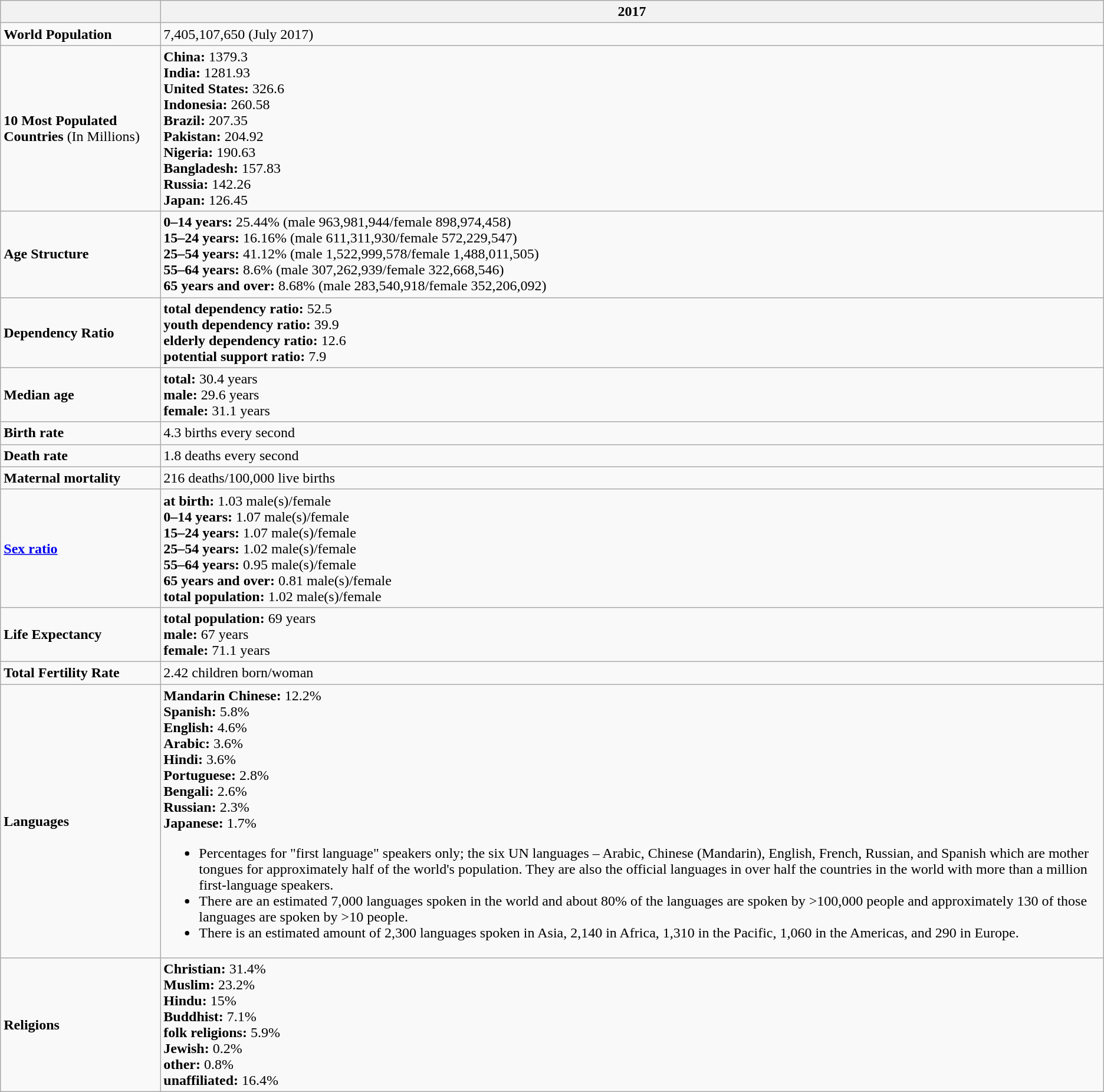<table class="wikitable">
<tr>
<th></th>
<th>2017</th>
</tr>
<tr>
<td><strong>World Population</strong></td>
<td>7,405,107,650 (July 2017)</td>
</tr>
<tr>
<td><strong>10 Most Populated Countries</strong> (In Millions)</td>
<td><strong>China:</strong> 1379.3<br><strong>India:</strong> 1281.93<br><strong>United States:</strong> 326.6<br><strong>Indonesia:</strong> 260.58<br><strong>Brazil:</strong> 207.35<br><strong>Pakistan:</strong> 204.92<br><strong>Nigeria:</strong> 190.63<br><strong>Bangladesh:</strong> 157.83<br><strong>Russia:</strong> 142.26<br><strong>Japan:</strong> 126.45</td>
</tr>
<tr>
<td><strong>Age Structure</strong></td>
<td><strong>0–14 years:</strong> 25.44% (male 963,981,944/female 898,974,458)<br><strong>15–24 years:</strong> 16.16% (male 611,311,930/female 572,229,547)<br><strong>25–54 years:</strong> 41.12% (male 1,522,999,578/female 1,488,011,505)<br><strong>55–64 years:</strong> 8.6% (male 307,262,939/female 322,668,546)<br><strong>65 years and over:</strong> 8.68% (male 283,540,918/female 352,206,092)</td>
</tr>
<tr>
<td><strong>Dependency Ratio</strong></td>
<td><strong>total dependency ratio:</strong> 52.5<br><strong>youth dependency ratio:</strong> 39.9<br><strong>elderly dependency ratio:</strong> 12.6<br><strong>potential support ratio:</strong> 7.9</td>
</tr>
<tr>
<td><strong> Median age</strong></td>
<td><strong>total:</strong> 30.4 years<br><strong>male:</strong> 29.6 years<br><strong>female:</strong> 31.1 years</td>
</tr>
<tr>
<td><strong>Birth rate</strong></td>
<td>4.3 births every second</td>
</tr>
<tr>
<td><strong>Death rate</strong></td>
<td>1.8 deaths every second</td>
</tr>
<tr>
<td><strong>Maternal mortality</strong></td>
<td>216 deaths/100,000 live births</td>
</tr>
<tr>
<td><strong><a href='#'>Sex ratio</a></strong></td>
<td><strong>at birth:</strong> 1.03 male(s)/female<br><strong>0–14 years:</strong> 1.07 male(s)/female<br><strong>15–24 years:</strong> 1.07 male(s)/female<br><strong>25–54 years:</strong> 1.02 male(s)/female<br><strong>55–64 years:</strong> 0.95 male(s)/female<br><strong>65 years and over:</strong> 0.81 male(s)/female<br><strong>total population:</strong> 1.02 male(s)/female</td>
</tr>
<tr>
<td><strong>Life Expectancy</strong></td>
<td><strong>total population:</strong> 69 years<br><strong>male:</strong> 67 years<br><strong>female:</strong> 71.1 years</td>
</tr>
<tr>
<td><strong>Total Fertility Rate</strong></td>
<td>2.42 children born/woman</td>
</tr>
<tr>
<td><strong>Languages</strong></td>
<td><strong>Mandarin Chinese:</strong> 12.2%<br><strong>Spanish:</strong> 5.8%<br><strong>English:</strong> 4.6%<br><strong>Arabic:</strong> 3.6%<br><strong>Hindi:</strong> 3.6%<br><strong>Portuguese:</strong> 2.8%<br><strong>Bengali:</strong> 2.6%<br><strong>Russian:</strong> 2.3%<br><strong>Japanese:</strong> 1.7%<ul><li>Percentages for "first language" speakers only; the six UN languages – Arabic, Chinese (Mandarin), English, French, Russian, and Spanish which are mother tongues for approximately half of the world's population. They are also the official languages in over half the countries in the world with more than a million first-language speakers.</li><li>There are an estimated 7,000 languages spoken in the world and about 80% of the languages are spoken by >100,000 people and approximately 130 of those languages are spoken by >10 people.</li><li>There is an estimated amount of 2,300 languages spoken in Asia, 2,140 in Africa, 1,310 in the Pacific, 1,060 in the Americas, and 290 in Europe.</li></ul></td>
</tr>
<tr>
<td><strong>Religions</strong></td>
<td><strong>Christian:</strong> 31.4%<br><strong> Muslim:</strong> 23.2%<br><strong>Hindu:</strong> 15%<br><strong>Buddhist:</strong> 7.1%<br><strong>folk religions:</strong> 5.9%<br><strong>Jewish:</strong> 0.2%<br><strong>other:</strong> 0.8%<br><strong>unaffiliated:</strong> 16.4%</td>
</tr>
</table>
